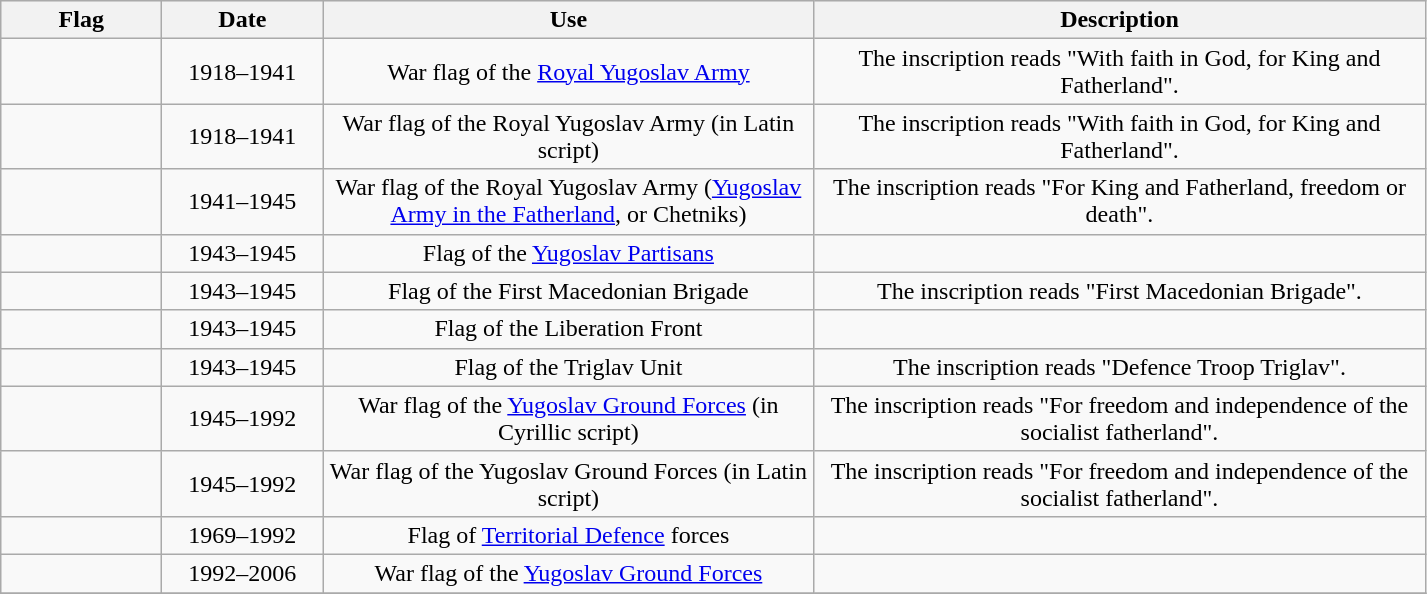<table class="wikitable" style="text-align:center;">
<tr style="background:#efefef;">
<th style="width:100px;">Flag</th>
<th style="width:100px;">Date</th>
<th style="width:320px; text-align:center;">Use</th>
<th style="width:400px; text-align:center;">Description</th>
</tr>
<tr>
<td></td>
<td>1918–1941</td>
<td>War flag of the <a href='#'>Royal Yugoslav Army</a> </td>
<td>The inscription reads "With faith in God, for King and Fatherland".</td>
</tr>
<tr>
<td></td>
<td>1918–1941</td>
<td>War flag of the Royal Yugoslav Army (in Latin script) </td>
<td>The inscription reads "With faith in God, for King and Fatherland".</td>
</tr>
<tr>
<td></td>
<td>1941–1945</td>
<td>War flag of the Royal Yugoslav Army (<a href='#'>Yugoslav Army in the Fatherland</a>, or Chetniks) </td>
<td>The inscription reads "For King and Fatherland, freedom or death".</td>
</tr>
<tr>
<td></td>
<td>1943–1945</td>
<td>Flag of the <a href='#'>Yugoslav Partisans</a> </td>
<td></td>
</tr>
<tr>
<td></td>
<td>1943–1945</td>
<td>Flag of the First Macedonian Brigade </td>
<td>The inscription reads "First Macedonian Brigade".</td>
</tr>
<tr>
<td></td>
<td>1943–1945</td>
<td>Flag of the Liberation Front </td>
<td></td>
</tr>
<tr>
<td></td>
<td>1943–1945</td>
<td>Flag of the Triglav Unit </td>
<td>The inscription reads "Defence Troop Triglav".</td>
</tr>
<tr>
<td></td>
<td>1945–1992</td>
<td>War flag of the <a href='#'>Yugoslav Ground Forces</a> (in Cyrillic script) </td>
<td>The inscription reads "For freedom and independence of the socialist fatherland".</td>
</tr>
<tr>
<td></td>
<td>1945–1992</td>
<td>War flag of the Yugoslav Ground Forces (in Latin script) </td>
<td>The inscription reads "For freedom and independence of the socialist fatherland".</td>
</tr>
<tr>
<td></td>
<td>1969–1992</td>
<td>Flag of <a href='#'>Territorial Defence</a> forces </td>
<td></td>
</tr>
<tr>
<td></td>
<td>1992–2006</td>
<td>War flag of the <a href='#'>Yugoslav Ground Forces</a> </td>
<td></td>
</tr>
<tr>
</tr>
</table>
